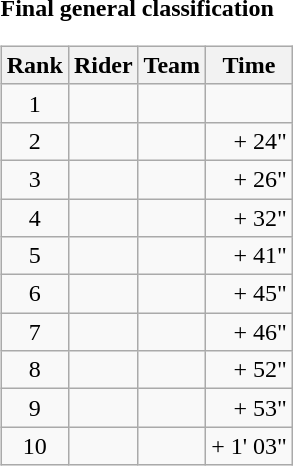<table>
<tr>
<td><strong>Final general classification</strong><br><table class="wikitable">
<tr>
<th scope="col">Rank</th>
<th scope="col">Rider</th>
<th scope="col">Team</th>
<th scope="col">Time</th>
</tr>
<tr>
<td style="text-align:center;">1</td>
<td></td>
<td></td>
<td style="text-align:right;"></td>
</tr>
<tr>
<td style="text-align:center;">2</td>
<td></td>
<td></td>
<td style="text-align:right;">+ 24"</td>
</tr>
<tr>
<td style="text-align:center;">3</td>
<td></td>
<td></td>
<td style="text-align:right;">+ 26"</td>
</tr>
<tr>
<td style="text-align:center;">4</td>
<td></td>
<td></td>
<td style="text-align:right;">+ 32"</td>
</tr>
<tr>
<td style="text-align:center;">5</td>
<td></td>
<td></td>
<td style="text-align:right;">+ 41"</td>
</tr>
<tr>
<td style="text-align:center;">6</td>
<td></td>
<td></td>
<td style="text-align:right;">+ 45"</td>
</tr>
<tr>
<td style="text-align:center;">7</td>
<td></td>
<td></td>
<td style="text-align:right;">+ 46"</td>
</tr>
<tr>
<td style="text-align:center;">8</td>
<td></td>
<td></td>
<td style="text-align:right;">+ 52"</td>
</tr>
<tr>
<td style="text-align:center;">9</td>
<td></td>
<td></td>
<td style="text-align:right;">+ 53"</td>
</tr>
<tr>
<td style="text-align:center;">10</td>
<td></td>
<td></td>
<td style="text-align:right;">+ 1' 03"</td>
</tr>
</table>
</td>
</tr>
</table>
